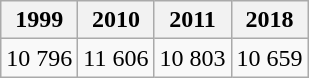<table class="wikitable">
<tr>
<th>1999</th>
<th>2010</th>
<th>2011</th>
<th>2018</th>
</tr>
<tr>
<td>10 796</td>
<td>11 606</td>
<td>10 803</td>
<td>10 659</td>
</tr>
</table>
